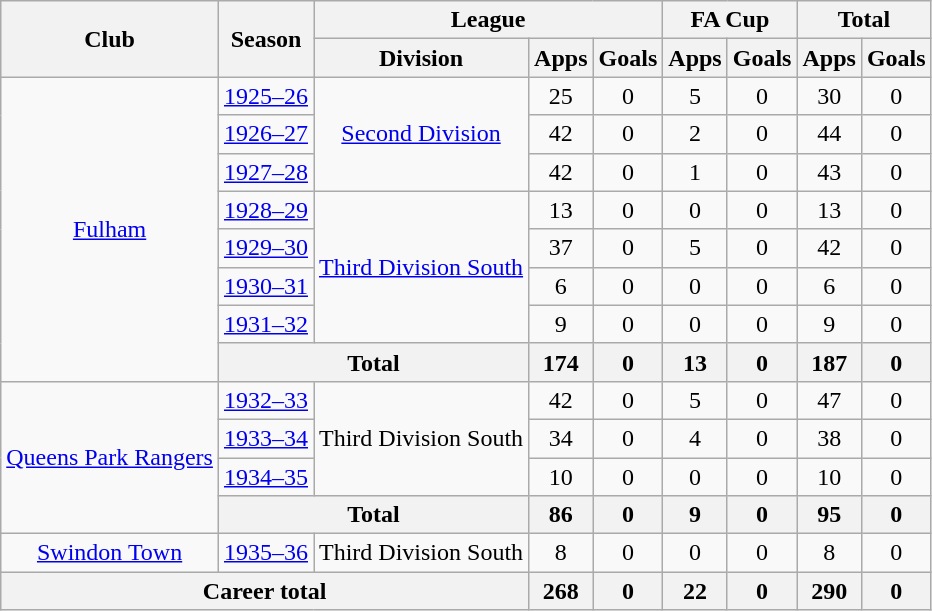<table class="wikitable" style="text-align: center;">
<tr>
<th rowspan="2">Club</th>
<th rowspan="2">Season</th>
<th colspan="3">League</th>
<th colspan="2">FA Cup</th>
<th colspan="2">Total</th>
</tr>
<tr>
<th>Division</th>
<th>Apps</th>
<th>Goals</th>
<th>Apps</th>
<th>Goals</th>
<th>Apps</th>
<th>Goals</th>
</tr>
<tr>
<td rowspan="8"><a href='#'>Fulham</a></td>
<td><a href='#'>1925–26</a></td>
<td rowspan="3"><a href='#'>Second Division</a></td>
<td>25</td>
<td>0</td>
<td>5</td>
<td>0</td>
<td>30</td>
<td>0</td>
</tr>
<tr>
<td><a href='#'>1926–27</a></td>
<td>42</td>
<td>0</td>
<td>2</td>
<td>0</td>
<td>44</td>
<td>0</td>
</tr>
<tr>
<td><a href='#'>1927–28</a></td>
<td>42</td>
<td>0</td>
<td>1</td>
<td>0</td>
<td>43</td>
<td>0</td>
</tr>
<tr>
<td><a href='#'>1928–29</a></td>
<td rowspan="4"><a href='#'>Third Division South</a></td>
<td>13</td>
<td>0</td>
<td>0</td>
<td>0</td>
<td>13</td>
<td>0</td>
</tr>
<tr>
<td><a href='#'>1929–30</a></td>
<td>37</td>
<td>0</td>
<td>5</td>
<td>0</td>
<td>42</td>
<td>0</td>
</tr>
<tr>
<td><a href='#'>1930–31</a></td>
<td>6</td>
<td>0</td>
<td>0</td>
<td>0</td>
<td>6</td>
<td>0</td>
</tr>
<tr>
<td><a href='#'>1931–32</a></td>
<td>9</td>
<td>0</td>
<td>0</td>
<td>0</td>
<td>9</td>
<td>0</td>
</tr>
<tr>
<th colspan="2">Total</th>
<th>174</th>
<th>0</th>
<th>13</th>
<th>0</th>
<th>187</th>
<th>0</th>
</tr>
<tr>
<td rowspan="4"><a href='#'>Queens Park Rangers</a></td>
<td><a href='#'>1932–33</a></td>
<td rowspan="3">Third Division South</td>
<td>42</td>
<td>0</td>
<td>5</td>
<td>0</td>
<td>47</td>
<td>0</td>
</tr>
<tr>
<td><a href='#'>1933–34</a></td>
<td>34</td>
<td>0</td>
<td>4</td>
<td>0</td>
<td>38</td>
<td>0</td>
</tr>
<tr>
<td><a href='#'>1934–35</a></td>
<td>10</td>
<td>0</td>
<td>0</td>
<td>0</td>
<td>10</td>
<td>0</td>
</tr>
<tr>
<th colspan="2">Total</th>
<th>86</th>
<th>0</th>
<th>9</th>
<th>0</th>
<th>95</th>
<th>0</th>
</tr>
<tr>
<td><a href='#'>Swindon Town</a></td>
<td><a href='#'>1935–36</a></td>
<td>Third Division South</td>
<td>8</td>
<td>0</td>
<td>0</td>
<td>0</td>
<td>8</td>
<td>0</td>
</tr>
<tr>
<th colspan="3">Career total</th>
<th>268</th>
<th>0</th>
<th>22</th>
<th>0</th>
<th>290</th>
<th>0</th>
</tr>
</table>
